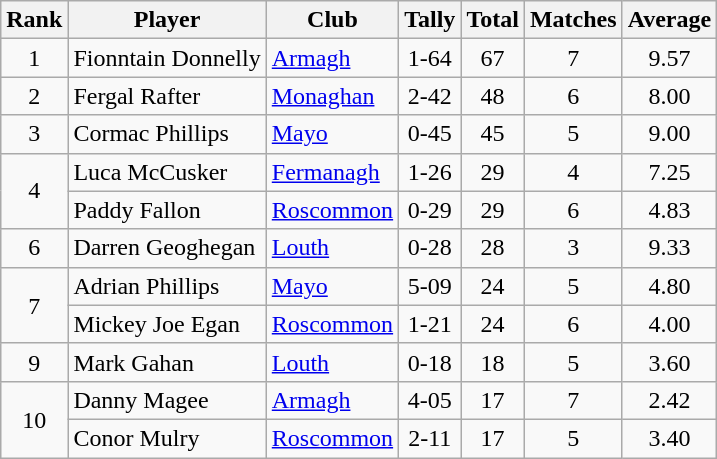<table class="wikitable">
<tr>
<th>Rank</th>
<th>Player</th>
<th>Club</th>
<th>Tally</th>
<th>Total</th>
<th>Matches</th>
<th>Average</th>
</tr>
<tr>
<td rowspan="1" style="text-align:center;">1</td>
<td>Fionntain Donnelly</td>
<td><a href='#'>Armagh</a></td>
<td align=center>1-64</td>
<td align=center>67</td>
<td align=center>7</td>
<td align=center>9.57</td>
</tr>
<tr>
<td rowspan="1" style="text-align:center;">2</td>
<td>Fergal Rafter</td>
<td><a href='#'>Monaghan</a></td>
<td align=center>2-42</td>
<td align=center>48</td>
<td align=center>6</td>
<td align=center>8.00</td>
</tr>
<tr>
<td rowspan="1" style="text-align:center;">3</td>
<td>Cormac Phillips</td>
<td><a href='#'>Mayo</a></td>
<td align=center>0-45</td>
<td align=center>45</td>
<td align=center>5</td>
<td align=center>9.00</td>
</tr>
<tr>
<td rowspan="2" style="text-align:center;">4</td>
<td>Luca McCusker</td>
<td><a href='#'>Fermanagh</a></td>
<td align=center>1-26</td>
<td align=center>29</td>
<td align=center>4</td>
<td align=center>7.25</td>
</tr>
<tr>
<td>Paddy Fallon</td>
<td><a href='#'>Roscommon</a></td>
<td align=center>0-29</td>
<td align=center>29</td>
<td align=center>6</td>
<td align=center>4.83</td>
</tr>
<tr>
<td rowspan="1" style="text-align:center;">6</td>
<td>Darren Geoghegan</td>
<td><a href='#'>Louth</a></td>
<td align=center>0-28</td>
<td align=center>28</td>
<td align=center>3</td>
<td align=center>9.33</td>
</tr>
<tr>
<td rowspan="2" style="text-align:center;">7</td>
<td>Adrian Phillips</td>
<td><a href='#'>Mayo</a></td>
<td align=center>5-09</td>
<td align=center>24</td>
<td align=center>5</td>
<td align=center>4.80</td>
</tr>
<tr>
<td>Mickey Joe Egan</td>
<td><a href='#'>Roscommon</a></td>
<td align=center>1-21</td>
<td align=center>24</td>
<td align=center>6</td>
<td align=center>4.00</td>
</tr>
<tr>
<td rowspan="1" style="text-align:center;">9</td>
<td>Mark Gahan</td>
<td><a href='#'>Louth</a></td>
<td align=center>0-18</td>
<td align=center>18</td>
<td align=center>5</td>
<td align=center>3.60</td>
</tr>
<tr>
<td rowspan="2" style="text-align:center;">10</td>
<td>Danny Magee</td>
<td><a href='#'>Armagh</a></td>
<td align=center>4-05</td>
<td align=center>17</td>
<td align=center>7</td>
<td align=center>2.42</td>
</tr>
<tr>
<td>Conor Mulry</td>
<td><a href='#'>Roscommon</a></td>
<td align=center>2-11</td>
<td align=center>17</td>
<td align=center>5</td>
<td align=center>3.40</td>
</tr>
</table>
